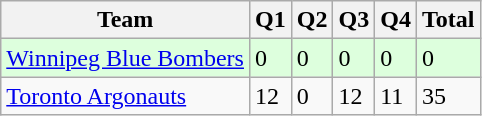<table class="wikitable">
<tr>
<th>Team</th>
<th>Q1</th>
<th>Q2</th>
<th>Q3</th>
<th>Q4</th>
<th>Total</th>
</tr>
<tr style="background-color:#ddffdd">
<td><a href='#'>Winnipeg Blue Bombers</a></td>
<td>0</td>
<td>0</td>
<td>0</td>
<td>0</td>
<td>0</td>
</tr>
<tr>
<td><a href='#'>Toronto Argonauts</a></td>
<td>12</td>
<td>0</td>
<td>12</td>
<td>11</td>
<td>35</td>
</tr>
</table>
